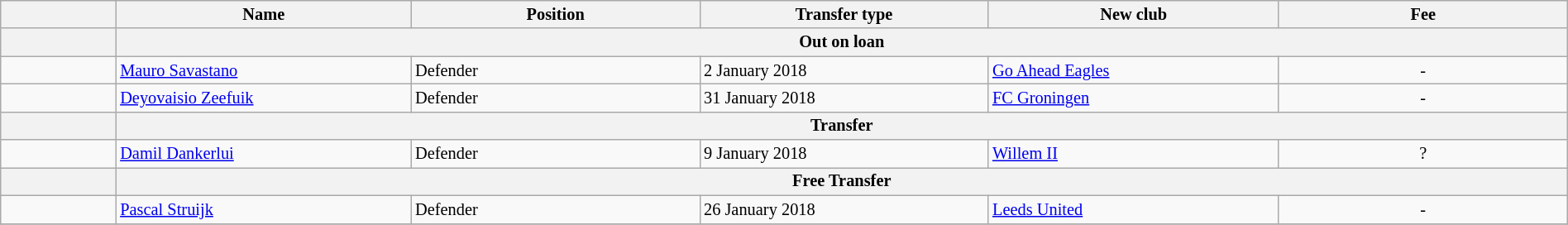<table class="wikitable" style="width:100%; font-size:85%;">
<tr>
<th width="2%"></th>
<th width="5%">Name</th>
<th width="5%">Position</th>
<th width="5%">Transfer type</th>
<th width="5%">New club</th>
<th width="5%">Fee</th>
</tr>
<tr>
<th></th>
<th colspan="5" align="center">Out on loan</th>
</tr>
<tr>
<td align=center></td>
<td align=left> <a href='#'>Mauro Savastano</a></td>
<td align=left>Defender</td>
<td align=left>2 January 2018</td>
<td align=left> <a href='#'>Go Ahead Eagles</a></td>
<td align=center>-</td>
</tr>
<tr>
<td align=center></td>
<td align=left> <a href='#'>Deyovaisio Zeefuik</a></td>
<td align=left>Defender</td>
<td align=left>31 January 2018</td>
<td align=left> <a href='#'>FC Groningen</a></td>
<td align=center>-</td>
</tr>
<tr>
<th></th>
<th colspan="5" align="center">Transfer</th>
</tr>
<tr>
<td align=center></td>
<td align=left> <a href='#'>Damil Dankerlui</a></td>
<td align=left>Defender</td>
<td align=left>9 January 2018</td>
<td align=left> <a href='#'>Willem II</a></td>
<td align=center>?</td>
</tr>
<tr>
<th></th>
<th colspan="5" align="center">Free Transfer</th>
</tr>
<tr>
<td align=center></td>
<td align=left> <a href='#'>Pascal Struijk</a></td>
<td align=left>Defender</td>
<td align=left>26 January 2018</td>
<td align=left> <a href='#'>Leeds United</a></td>
<td align=center>-</td>
</tr>
<tr>
</tr>
</table>
